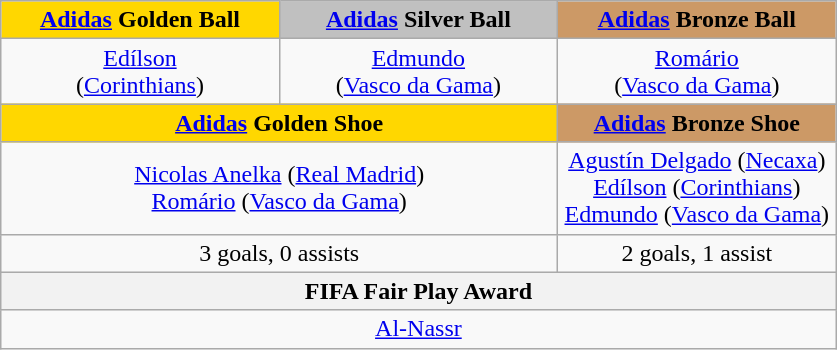<table class="wikitable" style="text-align:center">
<tr>
<th style="background:gold; width:33%"><a href='#'>Adidas</a> Golden Ball</th>
<th style="background:silver; width:33%"><a href='#'>Adidas</a> Silver Ball</th>
<th style="background:#CC9966; width:33%"><a href='#'>Adidas</a> Bronze Ball</th>
</tr>
<tr>
<td> <a href='#'>Edílson</a><br>(<a href='#'>Corinthians</a>)</td>
<td> <a href='#'>Edmundo</a><br>(<a href='#'>Vasco da Gama</a>)</td>
<td> <a href='#'>Romário</a><br>(<a href='#'>Vasco da Gama</a>)</td>
</tr>
<tr>
<th colspan="2" style="background:gold;"><a href='#'>Adidas</a> Golden Shoe</th>
<th style="background:#CC9966;"><a href='#'>Adidas</a> Bronze Shoe</th>
</tr>
<tr>
<td colspan="2"> <a href='#'>Nicolas Anelka</a> (<a href='#'>Real Madrid</a>)<br> <a href='#'>Romário</a> (<a href='#'>Vasco da Gama</a>)</td>
<td> <a href='#'>Agustín Delgado</a> (<a href='#'>Necaxa</a>)<br> <a href='#'>Edílson</a> (<a href='#'>Corinthians</a>)<br> <a href='#'>Edmundo</a> (<a href='#'>Vasco da Gama</a>)</td>
</tr>
<tr>
<td colspan="2">3 goals, 0 assists</td>
<td>2 goals, 1 assist</td>
</tr>
<tr>
<th colspan="3">FIFA Fair Play Award</th>
</tr>
<tr>
<td colspan="3"> <a href='#'>Al-Nassr</a></td>
</tr>
</table>
